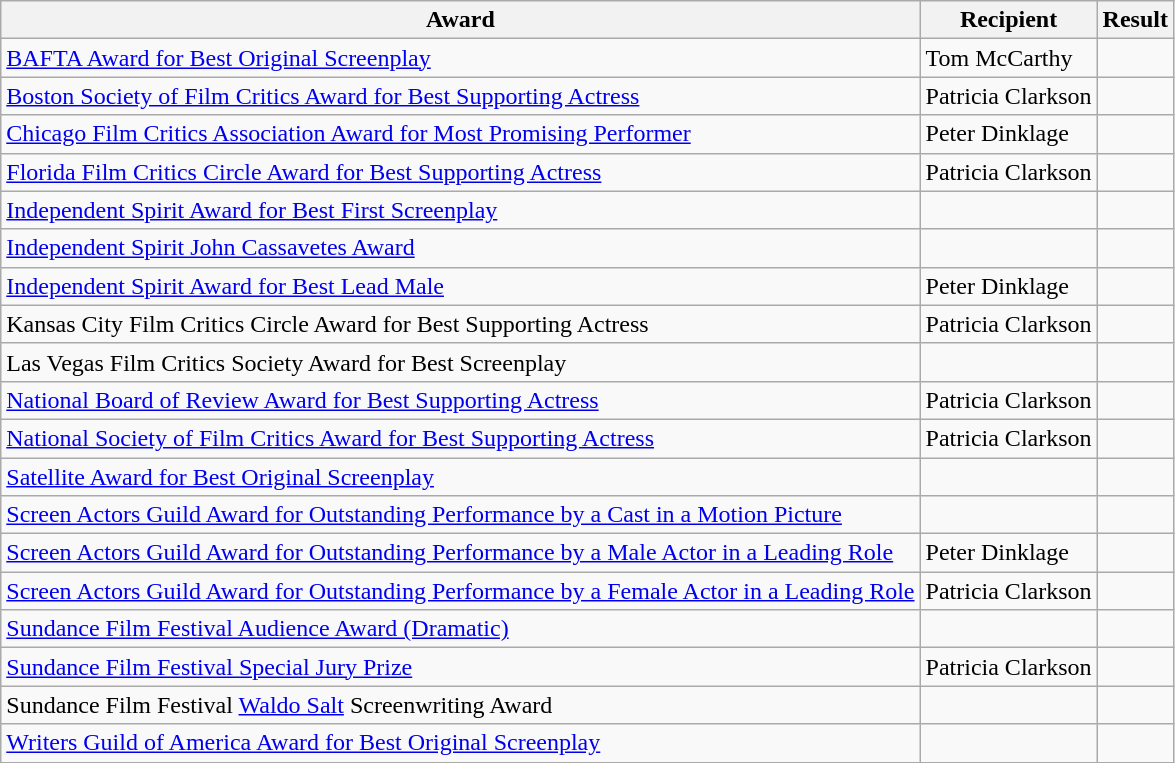<table class="wikitable sortable">
<tr>
<th scope="col">Award</th>
<th scope="col">Recipient</th>
<th scope="col">Result</th>
</tr>
<tr valign="top">
<td><a href='#'>BAFTA Award for Best Original Screenplay</a></td>
<td>Tom McCarthy</td>
<td></td>
</tr>
<tr valign="top">
<td><a href='#'>Boston Society of Film Critics Award for Best Supporting Actress</a></td>
<td>Patricia Clarkson</td>
<td></td>
</tr>
<tr valign="top">
<td><a href='#'>Chicago Film Critics Association Award for Most Promising Performer</a></td>
<td>Peter Dinklage</td>
<td></td>
</tr>
<tr valign="top">
<td><a href='#'>Florida Film Critics Circle Award for Best Supporting Actress</a></td>
<td>Patricia Clarkson</td>
<td></td>
</tr>
<tr valign="top">
<td><a href='#'>Independent Spirit Award for Best First Screenplay</a></td>
<td></td>
<td></td>
</tr>
<tr valign="top">
<td><a href='#'>Independent Spirit John Cassavetes Award</a></td>
<td></td>
<td></td>
</tr>
<tr valign="top">
<td><a href='#'>Independent Spirit Award for Best Lead Male</a></td>
<td>Peter Dinklage</td>
<td></td>
</tr>
<tr valign="top">
<td Kansas City Film Critics Circle Awards 2003>Kansas City Film Critics Circle Award for Best Supporting Actress</td>
<td>Patricia Clarkson</td>
<td></td>
</tr>
<tr valign="top">
<td>Las Vegas Film Critics Society Award for Best Screenplay</td>
<td></td>
<td></td>
</tr>
<tr valign="top">
<td><a href='#'>National Board of Review Award for Best Supporting Actress</a></td>
<td>Patricia Clarkson</td>
<td></td>
</tr>
<tr valign="top">
<td><a href='#'>National Society of Film Critics Award for Best Supporting Actress</a></td>
<td>Patricia Clarkson</td>
<td></td>
</tr>
<tr valign="top">
<td><a href='#'>Satellite Award for Best Original Screenplay</a></td>
<td></td>
<td></td>
</tr>
<tr valign="top">
<td><a href='#'>Screen Actors Guild Award for Outstanding Performance by a Cast in a Motion Picture</a></td>
<td></td>
<td></td>
</tr>
<tr valign="top">
<td><a href='#'>Screen Actors Guild Award for Outstanding Performance by a Male Actor in a Leading Role</a></td>
<td>Peter Dinklage</td>
<td></td>
</tr>
<tr valign="top">
<td><a href='#'>Screen Actors Guild Award for Outstanding Performance by a Female Actor in a Leading Role</a></td>
<td>Patricia Clarkson</td>
<td></td>
</tr>
<tr valign="top">
<td><a href='#'>Sundance Film Festival Audience Award (Dramatic)</a></td>
<td></td>
<td></td>
</tr>
<tr valign="top">
<td><a href='#'>Sundance Film Festival Special Jury Prize</a></td>
<td>Patricia Clarkson</td>
<td></td>
</tr>
<tr valign="top">
<td>Sundance Film Festival <a href='#'>Waldo Salt</a> Screenwriting Award</td>
<td></td>
<td></td>
</tr>
<tr valign="top">
<td><a href='#'>Writers Guild of America Award for Best Original Screenplay</a></td>
<td></td>
<td></td>
</tr>
</table>
